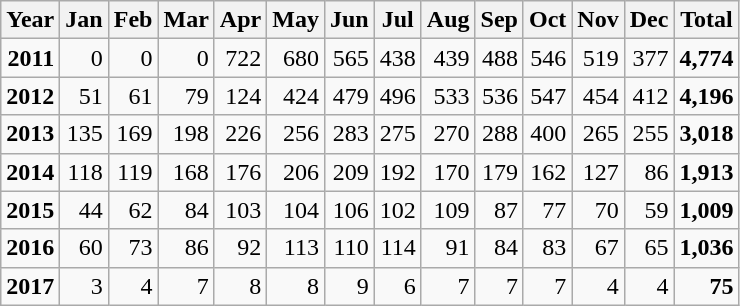<table class=wikitable>
<tr>
<th>Year</th>
<th>Jan</th>
<th>Feb</th>
<th>Mar</th>
<th>Apr</th>
<th>May</th>
<th>Jun</th>
<th>Jul</th>
<th>Aug</th>
<th>Sep</th>
<th>Oct</th>
<th>Nov</th>
<th>Dec</th>
<th>Total</th>
</tr>
<tr align=right>
<td><strong>2011</strong></td>
<td>0</td>
<td>0</td>
<td>0</td>
<td>722</td>
<td>680</td>
<td>565</td>
<td>438</td>
<td>439</td>
<td>488</td>
<td>546</td>
<td>519</td>
<td>377</td>
<td><strong>4,774</strong></td>
</tr>
<tr align=right>
<td><strong>2012</strong></td>
<td>51</td>
<td>61</td>
<td>79</td>
<td>124</td>
<td>424</td>
<td>479</td>
<td>496</td>
<td>533</td>
<td>536</td>
<td>547</td>
<td>454</td>
<td>412</td>
<td><strong>4,196</strong></td>
</tr>
<tr align=right>
<td><strong>2013</strong></td>
<td>135</td>
<td>169</td>
<td>198</td>
<td>226</td>
<td>256</td>
<td>283</td>
<td>275</td>
<td>270</td>
<td>288</td>
<td>400</td>
<td>265</td>
<td>255</td>
<td><strong>3,018</strong></td>
</tr>
<tr align=right>
<td><strong>2014</strong></td>
<td>118</td>
<td>119</td>
<td>168</td>
<td>176</td>
<td>206</td>
<td>209</td>
<td>192</td>
<td>170</td>
<td>179</td>
<td>162</td>
<td>127</td>
<td>86</td>
<td><strong>1,913</strong></td>
</tr>
<tr align=right>
<td><strong>2015</strong></td>
<td>44</td>
<td>62</td>
<td>84</td>
<td>103</td>
<td>104</td>
<td>106</td>
<td>102</td>
<td>109</td>
<td>87</td>
<td>77</td>
<td>70</td>
<td>59</td>
<td><strong>1,009</strong></td>
</tr>
<tr align=right>
<td><strong>2016</strong></td>
<td>60</td>
<td>73</td>
<td>86</td>
<td>92</td>
<td>113</td>
<td>110</td>
<td>114</td>
<td>91</td>
<td>84</td>
<td>83</td>
<td>67</td>
<td>65</td>
<td><strong>1,036</strong></td>
</tr>
<tr align=right>
<td><strong>2017</strong></td>
<td>3</td>
<td>4</td>
<td>7</td>
<td>8</td>
<td>8</td>
<td>9</td>
<td>6</td>
<td>7</td>
<td>7</td>
<td>7</td>
<td>4</td>
<td>4</td>
<td><strong>75</strong></td>
</tr>
</table>
